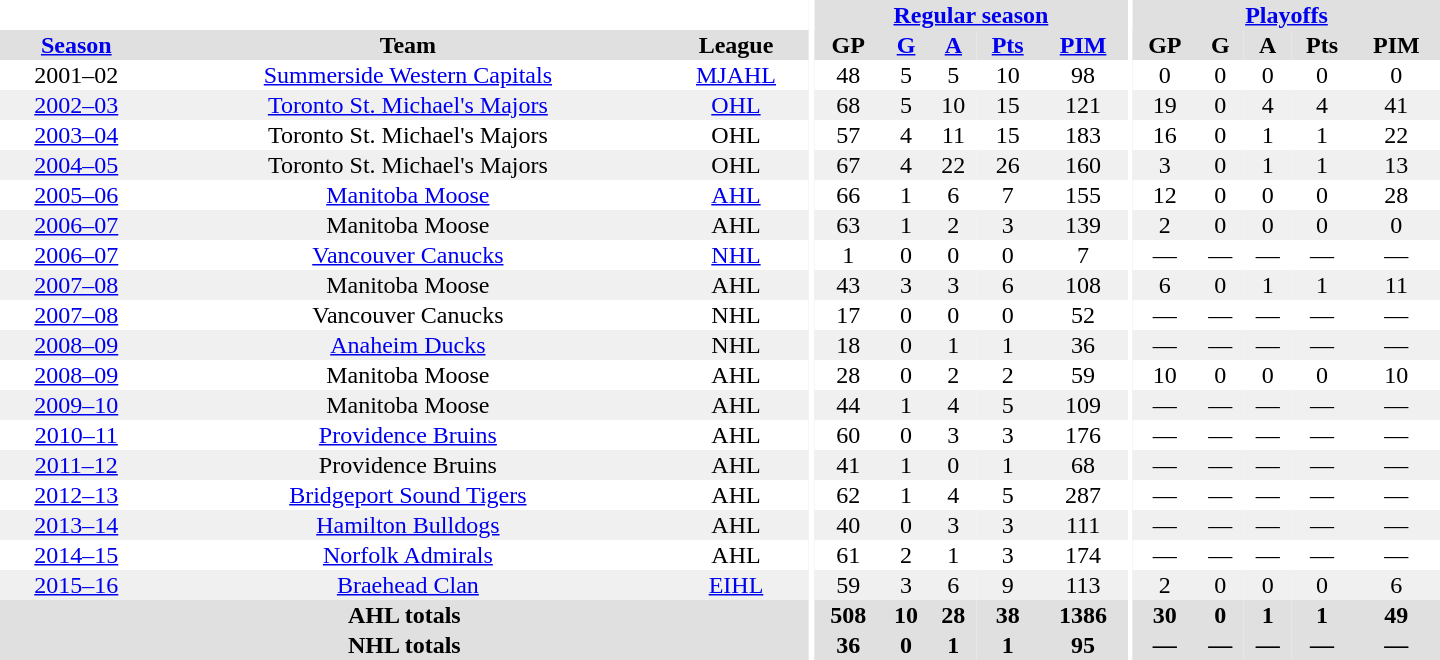<table border="0" cellpadding="1" cellspacing="0" style="text-align:center; width:60em">
<tr bgcolor="#e0e0e0">
<th colspan="3"  bgcolor="#ffffff"></th>
<th rowspan="99" bgcolor="#ffffff"></th>
<th colspan="5"><a href='#'>Regular season</a></th>
<th rowspan="99" bgcolor="#ffffff"></th>
<th colspan="5"><a href='#'>Playoffs</a></th>
</tr>
<tr bgcolor="#e0e0e0">
<th><a href='#'>Season</a></th>
<th>Team</th>
<th>League</th>
<th>GP</th>
<th><a href='#'>G</a></th>
<th><a href='#'>A</a></th>
<th><a href='#'>Pts</a></th>
<th><a href='#'>PIM</a></th>
<th>GP</th>
<th>G</th>
<th>A</th>
<th>Pts</th>
<th>PIM</th>
</tr>
<tr>
<td>2001–02</td>
<td><a href='#'>Summerside Western Capitals</a></td>
<td><a href='#'>MJAHL</a></td>
<td>48</td>
<td>5</td>
<td>5</td>
<td>10</td>
<td>98</td>
<td>0</td>
<td>0</td>
<td>0</td>
<td>0</td>
<td>0</td>
</tr>
<tr bgcolor="#f0f0f0">
<td><a href='#'>2002–03</a></td>
<td><a href='#'>Toronto St. Michael's Majors</a></td>
<td><a href='#'>OHL</a></td>
<td>68</td>
<td>5</td>
<td>10</td>
<td>15</td>
<td>121</td>
<td>19</td>
<td>0</td>
<td>4</td>
<td>4</td>
<td>41</td>
</tr>
<tr>
<td><a href='#'>2003–04</a></td>
<td>Toronto St. Michael's Majors</td>
<td>OHL</td>
<td>57</td>
<td>4</td>
<td>11</td>
<td>15</td>
<td>183</td>
<td>16</td>
<td>0</td>
<td>1</td>
<td>1</td>
<td>22</td>
</tr>
<tr bgcolor="#f0f0f0">
<td><a href='#'>2004–05</a></td>
<td>Toronto St. Michael's Majors</td>
<td>OHL</td>
<td>67</td>
<td>4</td>
<td>22</td>
<td>26</td>
<td>160</td>
<td>3</td>
<td>0</td>
<td>1</td>
<td>1</td>
<td>13</td>
</tr>
<tr>
<td><a href='#'>2005–06</a></td>
<td><a href='#'>Manitoba Moose</a></td>
<td><a href='#'>AHL</a></td>
<td>66</td>
<td>1</td>
<td>6</td>
<td>7</td>
<td>155</td>
<td>12</td>
<td>0</td>
<td>0</td>
<td>0</td>
<td>28</td>
</tr>
<tr bgcolor="#f0f0f0">
<td><a href='#'>2006–07</a></td>
<td>Manitoba Moose</td>
<td>AHL</td>
<td>63</td>
<td>1</td>
<td>2</td>
<td>3</td>
<td>139</td>
<td>2</td>
<td>0</td>
<td>0</td>
<td>0</td>
<td>0</td>
</tr>
<tr>
<td><a href='#'>2006–07</a></td>
<td><a href='#'>Vancouver Canucks</a></td>
<td><a href='#'>NHL</a></td>
<td>1</td>
<td>0</td>
<td>0</td>
<td>0</td>
<td>7</td>
<td>—</td>
<td>—</td>
<td>—</td>
<td>—</td>
<td>—</td>
</tr>
<tr bgcolor="#f0f0f0">
<td><a href='#'>2007–08</a></td>
<td>Manitoba Moose</td>
<td>AHL</td>
<td>43</td>
<td>3</td>
<td>3</td>
<td>6</td>
<td>108</td>
<td>6</td>
<td>0</td>
<td>1</td>
<td>1</td>
<td>11</td>
</tr>
<tr>
<td><a href='#'>2007–08</a></td>
<td>Vancouver Canucks</td>
<td>NHL</td>
<td>17</td>
<td>0</td>
<td>0</td>
<td>0</td>
<td>52</td>
<td>—</td>
<td>—</td>
<td>—</td>
<td>—</td>
<td>—</td>
</tr>
<tr bgcolor="#f0f0f0">
<td><a href='#'>2008–09</a></td>
<td><a href='#'>Anaheim Ducks</a></td>
<td>NHL</td>
<td>18</td>
<td>0</td>
<td>1</td>
<td>1</td>
<td>36</td>
<td>—</td>
<td>—</td>
<td>—</td>
<td>—</td>
<td>—</td>
</tr>
<tr>
<td><a href='#'>2008–09</a></td>
<td>Manitoba Moose</td>
<td>AHL</td>
<td>28</td>
<td>0</td>
<td>2</td>
<td>2</td>
<td>59</td>
<td>10</td>
<td>0</td>
<td>0</td>
<td>0</td>
<td>10</td>
</tr>
<tr bgcolor="#f0f0f0">
<td><a href='#'>2009–10</a></td>
<td>Manitoba Moose</td>
<td>AHL</td>
<td>44</td>
<td>1</td>
<td>4</td>
<td>5</td>
<td>109</td>
<td>—</td>
<td>—</td>
<td>—</td>
<td>—</td>
<td>—</td>
</tr>
<tr>
<td><a href='#'>2010–11</a></td>
<td><a href='#'>Providence Bruins</a></td>
<td>AHL</td>
<td>60</td>
<td>0</td>
<td>3</td>
<td>3</td>
<td>176</td>
<td>—</td>
<td>—</td>
<td>—</td>
<td>—</td>
<td>—</td>
</tr>
<tr bgcolor="#f0f0f0">
<td><a href='#'>2011–12</a></td>
<td>Providence Bruins</td>
<td>AHL</td>
<td>41</td>
<td>1</td>
<td>0</td>
<td>1</td>
<td>68</td>
<td>—</td>
<td>—</td>
<td>—</td>
<td>—</td>
<td>—</td>
</tr>
<tr>
<td><a href='#'>2012–13</a></td>
<td><a href='#'>Bridgeport Sound Tigers</a></td>
<td>AHL</td>
<td>62</td>
<td>1</td>
<td>4</td>
<td>5</td>
<td>287</td>
<td>—</td>
<td>—</td>
<td>—</td>
<td>—</td>
<td>—</td>
</tr>
<tr bgcolor="#f0f0f0">
<td><a href='#'>2013–14</a></td>
<td><a href='#'>Hamilton Bulldogs</a></td>
<td>AHL</td>
<td>40</td>
<td>0</td>
<td>3</td>
<td>3</td>
<td>111</td>
<td>—</td>
<td>—</td>
<td>—</td>
<td>—</td>
<td>—</td>
</tr>
<tr>
<td><a href='#'>2014–15</a></td>
<td><a href='#'>Norfolk Admirals</a></td>
<td>AHL</td>
<td>61</td>
<td>2</td>
<td>1</td>
<td>3</td>
<td>174</td>
<td>—</td>
<td>—</td>
<td>—</td>
<td>—</td>
<td>—</td>
</tr>
<tr bgcolor="#f0f0f0">
<td><a href='#'>2015–16</a></td>
<td><a href='#'>Braehead Clan</a></td>
<td><a href='#'>EIHL</a></td>
<td>59</td>
<td>3</td>
<td>6</td>
<td>9</td>
<td>113</td>
<td>2</td>
<td>0</td>
<td>0</td>
<td>0</td>
<td>6</td>
</tr>
<tr bgcolor="#e0e0e0">
<th colspan="3">AHL totals</th>
<th>508</th>
<th>10</th>
<th>28</th>
<th>38</th>
<th>1386</th>
<th>30</th>
<th>0</th>
<th>1</th>
<th>1</th>
<th>49</th>
</tr>
<tr bgcolor="#e0e0e0">
<th colspan="3">NHL totals</th>
<th>36</th>
<th>0</th>
<th>1</th>
<th>1</th>
<th>95</th>
<th>—</th>
<th>—</th>
<th>—</th>
<th>—</th>
<th>—</th>
</tr>
</table>
